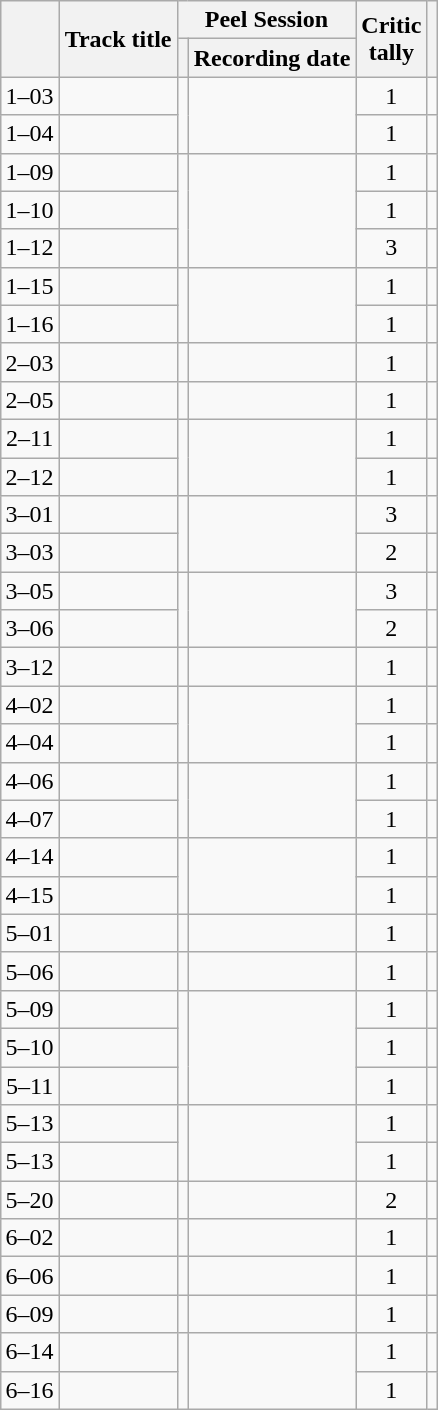<table class="wikitable sortable mw-collapsible" style="border-spacing: 0; margin: 1em auto;">
<tr>
<th scope="col" rowspan="2"></th>
<th scope="col" rowspan="2">Track title</th>
<th scope="col" colspan="2" class="unsortable">Peel Session</th>
<th scope="col" rowspan="2">Critic<br>tally</th>
<th scope="col" rowspan="2" class="unsortable"></th>
</tr>
<tr>
<th scope="col"></th>
<th scope="col">Recording date</th>
</tr>
<tr style="vertical-align: top;">
<td style="text-align:center;">1–03</td>
<td></td>
<td style="text-align:center;" rowspan="2"></td>
<td style="text-align:right;" rowspan="2"></td>
<td style="text-align:center;">1</td>
<td style="text-align:center;"></td>
</tr>
<tr>
<td style="text-align:center;">1–04</td>
<td></td>
<td style="text-align:center;">1</td>
<td style="text-align:center;"></td>
</tr>
<tr style="vertical-align: top;">
<td style="text-align:center;">1–09</td>
<td></td>
<td style="text-align:center;" rowspan="3"></td>
<td style="text-align:right;" rowspan="3"></td>
<td style="text-align:center;">1</td>
<td style="text-align:center;"></td>
</tr>
<tr>
<td style="text-align:center;">1–10</td>
<td></td>
<td style="text-align:center;">1</td>
<td style="text-align:center;"></td>
</tr>
<tr>
<td style="text-align:center;">1–12</td>
<td></td>
<td style="text-align:center;">3</td>
<td style="text-align:center;"></td>
</tr>
<tr style="vertical-align: top;">
<td style="text-align:center;">1–15</td>
<td></td>
<td style="text-align:center;" rowspan="2"></td>
<td style="text-align:right;" rowspan="2"></td>
<td style="text-align:center;">1</td>
<td style="text-align:center;"></td>
</tr>
<tr>
<td style="text-align:center;">1–16</td>
<td></td>
<td style="text-align:center;">1</td>
<td style="text-align:center;"></td>
</tr>
<tr>
<td style="text-align:center;">2–03</td>
<td></td>
<td style="text-align:center;"></td>
<td style="text-align:right;"></td>
<td style="text-align:center;">1</td>
<td style="text-align:center;"></td>
</tr>
<tr>
<td style="text-align:center;">2–05</td>
<td></td>
<td style="text-align:center;"></td>
<td style="text-align:right;"></td>
<td style="text-align:center;">1</td>
<td style="text-align:center;"></td>
</tr>
<tr style="vertical-align: top;">
<td style="text-align:center;">2–11</td>
<td></td>
<td style="text-align:center;" rowspan="2"></td>
<td style="text-align:right;" rowspan="2"></td>
<td style="text-align:center;">1</td>
<td style="text-align:center;"></td>
</tr>
<tr>
<td style="text-align:center;">2–12</td>
<td></td>
<td style="text-align:center;">1</td>
<td style="text-align:center;"></td>
</tr>
<tr style="vertical-align: top;">
<td style="text-align:center;">3–01</td>
<td></td>
<td style="text-align:center;" rowspan="2"></td>
<td style="text-align:right;" rowspan="2"></td>
<td style="text-align:center;">3</td>
<td style="text-align:center;"></td>
</tr>
<tr>
<td style="text-align:center;">3–03</td>
<td></td>
<td style="text-align:center;">2</td>
<td style="text-align:center;"></td>
</tr>
<tr style="vertical-align: top;">
<td style="text-align:center;">3–05</td>
<td></td>
<td style="text-align:center;" rowspan="2"></td>
<td style="text-align:right;" rowspan="2"></td>
<td style="text-align:center;">3</td>
<td style="text-align:center;"></td>
</tr>
<tr>
<td style="text-align:center;">3–06</td>
<td></td>
<td style="text-align:center;">2</td>
<td style="text-align:center;"></td>
</tr>
<tr>
<td style="text-align:center;">3–12</td>
<td></td>
<td style="text-align:center;"></td>
<td style="text-align:right;"></td>
<td style="text-align:center;">1</td>
<td style="text-align:center;"></td>
</tr>
<tr style="vertical-align: top;">
<td style="text-align:center;">4–02</td>
<td></td>
<td style="text-align:center;" rowspan="2"></td>
<td style="text-align:right;" rowspan="2"></td>
<td style="text-align:center;">1</td>
<td style="text-align:center;"></td>
</tr>
<tr>
<td style="text-align:center;">4–04</td>
<td></td>
<td style="text-align:center;">1</td>
<td style="text-align:center;"></td>
</tr>
<tr style="vertical-align: top;">
<td style="text-align:center;">4–06</td>
<td></td>
<td style="text-align:center;" rowspan="2"></td>
<td style="text-align:right;" rowspan="2"></td>
<td style="text-align:center;">1</td>
<td style="text-align:center;"></td>
</tr>
<tr>
<td style="text-align:center;">4–07</td>
<td></td>
<td style="text-align:center;">1</td>
<td style="text-align:center;"></td>
</tr>
<tr style="vertical-align: top;">
<td style="text-align:center;">4–14</td>
<td></td>
<td style="text-align:center;" rowspan="2"></td>
<td style="text-align:right;" rowspan="2"></td>
<td style="text-align:center;">1</td>
<td style="text-align:center;"></td>
</tr>
<tr>
<td style="text-align:center;">4–15</td>
<td></td>
<td style="text-align:center;">1</td>
<td style="text-align:center;"></td>
</tr>
<tr>
<td style="text-align:center;">5–01</td>
<td></td>
<td style="text-align:center;"></td>
<td style="text-align:right;"></td>
<td style="text-align:center;">1</td>
<td style="text-align:center;"></td>
</tr>
<tr>
<td style="text-align:center;">5–06</td>
<td></td>
<td style="text-align:center;"></td>
<td style="text-align:right;"></td>
<td style="text-align:center;">1</td>
<td style="text-align:center;"></td>
</tr>
<tr style="vertical-align: top;">
<td style="text-align:center;">5–09</td>
<td></td>
<td style="text-align:center;" rowspan="3"></td>
<td style="text-align:right;" rowspan="3"></td>
<td style="text-align:center;">1</td>
<td style="text-align:center;"></td>
</tr>
<tr>
<td style="text-align:center;">5–10</td>
<td></td>
<td style="text-align:center;">1</td>
<td style="text-align:center;"></td>
</tr>
<tr>
<td style="text-align:center;">5–11</td>
<td></td>
<td style="text-align:center;">1</td>
<td style="text-align:center;"></td>
</tr>
<tr style="vertical-align: top;">
<td style="text-align:center;">5–13</td>
<td></td>
<td style="text-align:center;" rowspan="2"></td>
<td style="text-align:right;" rowspan="2"></td>
<td style="text-align:center;">1</td>
<td style="text-align:center;"></td>
</tr>
<tr>
<td style="text-align:center;">5–13</td>
<td></td>
<td style="text-align:center;">1</td>
<td style="text-align:center;"></td>
</tr>
<tr>
<td style="text-align:center;">5–20</td>
<td></td>
<td style="text-align:center;"></td>
<td style="text-align:right;"></td>
<td style="text-align:center;">2</td>
<td style="text-align:center;"></td>
</tr>
<tr>
<td style="text-align:center;">6–02</td>
<td></td>
<td style="text-align:center;"></td>
<td style="text-align:right;"></td>
<td style="text-align:center;">1</td>
<td style="text-align:center;"></td>
</tr>
<tr>
<td style="text-align:center;">6–06</td>
<td></td>
<td style="text-align:center;"></td>
<td style="text-align:right;"></td>
<td style="text-align:center;">1</td>
<td style="text-align:center;"></td>
</tr>
<tr>
<td style="text-align:center;">6–09</td>
<td></td>
<td style="text-align:center;"></td>
<td style="text-align:right;"></td>
<td style="text-align:center;">1</td>
<td style="text-align:center;"></td>
</tr>
<tr style="vertical-align: top;">
<td style="text-align:center;">6–14</td>
<td></td>
<td style="text-align:center;" rowspan="2"></td>
<td style="text-align:right;" rowspan="2"></td>
<td style="text-align:center;">1</td>
<td style="text-align:center;"></td>
</tr>
<tr>
<td style="text-align:center;">6–16</td>
<td></td>
<td style="text-align:center;">1</td>
<td style="text-align:center;"></td>
</tr>
</table>
